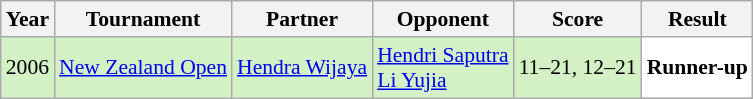<table class="sortable wikitable" style="font-size: 90%;">
<tr>
<th>Year</th>
<th>Tournament</th>
<th>Partner</th>
<th>Opponent</th>
<th>Score</th>
<th>Result</th>
</tr>
<tr style="background:#D4F1C5">
<td align="center">2006</td>
<td align="left"><a href='#'>New Zealand Open</a></td>
<td align="left"> <a href='#'>Hendra Wijaya</a></td>
<td align="left"> <a href='#'>Hendri Saputra</a><br> <a href='#'>Li Yujia</a></td>
<td align="left">11–21, 12–21</td>
<td style="text-align:left; background:white"> <strong>Runner-up</strong></td>
</tr>
</table>
